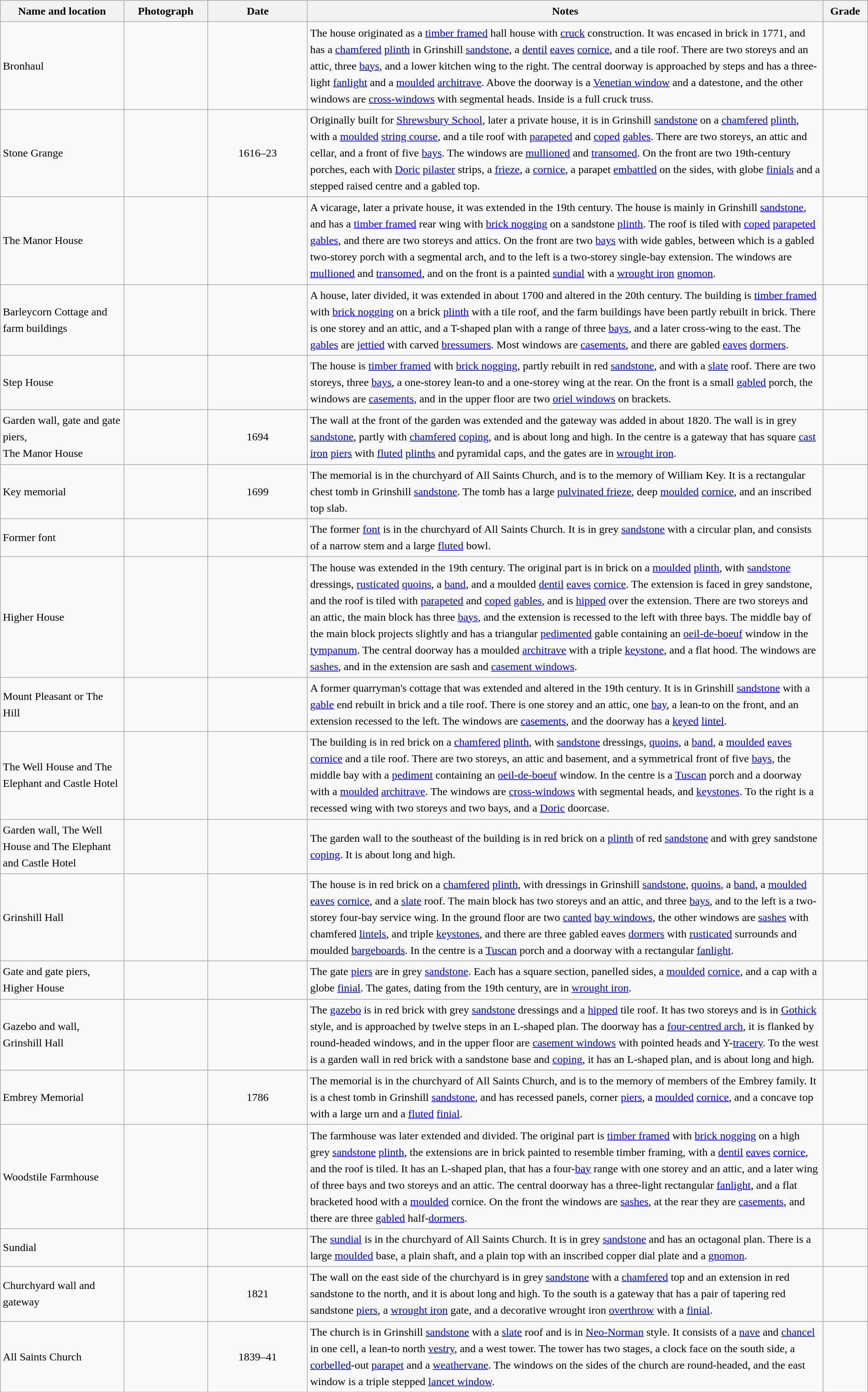<table class="wikitable sortable plainrowheaders" style="width:100%; border:0; text-align:left; line-height:150%;">
<tr>
<th scope="col"  style="width:150px">Name and location</th>
<th scope="col"  style="width:100px" class="unsortable">Photograph</th>
<th scope="col"  style="width:120px">Date</th>
<th scope="col"  style="width:650px" class="unsortable">Notes</th>
<th scope="col"  style="width:50px">Grade</th>
</tr>
<tr>
<td>Bronhaul<br><small></small></td>
<td></td>
<td align="center"></td>
<td>The house originated as a <a href='#'>timber framed</a> hall house with <a href='#'>cruck</a> construction.  It was encased in brick in 1771, and has a <a href='#'>chamfered</a> <a href='#'>plinth</a> in Grinshill <a href='#'>sandstone</a>, a <a href='#'>dentil</a> <a href='#'>eaves</a> <a href='#'>cornice</a>, and a tile roof.  There are two storeys and an attic, three <a href='#'>bays</a>, and a lower kitchen wing to the right.  The central doorway is approached by steps and has a three-light <a href='#'>fanlight</a> and a <a href='#'>moulded</a> <a href='#'>architrave</a>.  Above the doorway is a <a href='#'>Venetian window</a> and a datestone, and the other windows are <a href='#'>cross-windows</a> with segmental heads.  Inside is a full cruck truss.</td>
<td align="center" ></td>
</tr>
<tr>
<td>Stone Grange<br><small></small></td>
<td></td>
<td align="center">1616–23</td>
<td>Originally built for <a href='#'>Shrewsbury School</a>, later a private house, it is in Grinshill <a href='#'>sandstone</a> on a <a href='#'>chamfered</a> <a href='#'>plinth</a>, with a <a href='#'>moulded</a> <a href='#'>string course</a>, and a tile roof with <a href='#'>parapeted</a> and <a href='#'>coped</a> <a href='#'>gables</a>.  There are two storeys, an attic and cellar, and a front of five <a href='#'>bays</a>.  The windows are <a href='#'>mullioned</a> and <a href='#'>transomed</a>.  On the front are two 19th-century porches, each with <a href='#'>Doric</a> <a href='#'>pilaster</a> strips, a <a href='#'>frieze</a>, a <a href='#'>cornice</a>, a parapet <a href='#'>embattled</a> on the sides, with globe <a href='#'>finials</a> and a stepped raised centre and a gabled top.</td>
<td align="center" ></td>
</tr>
<tr>
<td>The Manor House<br><small></small></td>
<td></td>
<td align="center"></td>
<td>A vicarage, later a private house, it was extended in the 19th century.  The house is mainly in Grinshill <a href='#'>sandstone</a>, and has a <a href='#'>timber framed</a> rear wing with <a href='#'>brick nogging</a> on a sandstone <a href='#'>plinth</a>.  The roof is tiled with <a href='#'>coped</a> <a href='#'>parapeted</a> <a href='#'>gables</a>, and there are two storeys and attics.  On the front are two <a href='#'>bays</a> with wide gables, between which is a gabled two-storey porch with a segmental arch, and to the left is a two-storey single-bay extension.  The windows are <a href='#'>mullioned</a> and <a href='#'>transomed</a>, and on the front is a painted <a href='#'>sundial</a> with a <a href='#'>wrought iron</a> <a href='#'>gnomon</a>.</td>
<td align="center" ></td>
</tr>
<tr>
<td>Barleycorn Cottage and farm buildings<br><small></small></td>
<td></td>
<td align="center"></td>
<td>A house, later divided, it was extended in about 1700 and altered in the 20th century.  The building is <a href='#'>timber framed</a> with <a href='#'>brick nogging</a> on a brick <a href='#'>plinth</a> with a tile roof, and the farm buildings have been partly rebuilt in brick.  There is one storey and an attic, and a T-shaped plan with a range of three <a href='#'>bays</a>, and a later cross-wing to the east.  The <a href='#'>gables</a> are <a href='#'>jettied</a> with carved <a href='#'>bressumers</a>.  Most windows are <a href='#'>casements</a>, and there are gabled <a href='#'>eaves</a> <a href='#'>dormers</a>.</td>
<td align="center" ></td>
</tr>
<tr>
<td>Step House<br><small></small></td>
<td></td>
<td align="center"></td>
<td>The house is <a href='#'>timber framed</a> with <a href='#'>brick nogging</a>, partly rebuilt in red <a href='#'>sandstone</a>, and with a <a href='#'>slate</a> roof.  There are two storeys, three <a href='#'>bays</a>, a one-storey lean-to and a one-storey wing at the rear.  On the front is a small <a href='#'>gabled</a> porch, the windows are <a href='#'>casements</a>, and in the upper floor are two <a href='#'>oriel windows</a> on brackets.</td>
<td align="center" ></td>
</tr>
<tr>
<td>Garden wall, gate and gate piers,<br>The Manor House<br><small></small></td>
<td></td>
<td align="center">1694</td>
<td>The wall at the front of the garden was extended and the gateway was added in about 1820.  The wall is in grey <a href='#'>sandstone</a>, partly with <a href='#'>chamfered</a> <a href='#'>coping</a>, and is about  long and  high.  In the centre is a gateway that has square <a href='#'>cast iron</a> <a href='#'>piers</a> with <a href='#'>fluted</a> <a href='#'>plinths</a> and pyramidal caps, and the gates are in <a href='#'>wrought iron</a>.</td>
<td align="center" ></td>
</tr>
<tr>
<td>Key memorial<br><small></small></td>
<td></td>
<td align="center">1699</td>
<td>The memorial is in the churchyard of All Saints Church, and is to the memory of William Key.  It is a rectangular chest tomb in Grinshill <a href='#'>sandstone</a>.  The tomb has a large <a href='#'>pulvinated frieze</a>, deep <a href='#'>moulded</a> <a href='#'>cornice</a>, and an inscribed top slab.</td>
<td align="center" ></td>
</tr>
<tr>
<td>Former font<br><small></small></td>
<td></td>
<td align="center"></td>
<td>The former <a href='#'>font</a> is in the churchyard of All Saints Church.  It is in grey <a href='#'>sandstone</a> with a circular plan, and consists of a narrow stem and a large <a href='#'>fluted</a> bowl.</td>
<td align="center" ></td>
</tr>
<tr>
<td>Higher House<br><small></small></td>
<td></td>
<td align="center"></td>
<td>The house was extended in the 19th century.  The original part is in brick on a <a href='#'>moulded</a> <a href='#'>plinth</a>, with <a href='#'>sandstone</a> dressings, <a href='#'>rusticated</a> <a href='#'>quoins</a>, a <a href='#'>band</a>, and a moulded <a href='#'>dentil</a> <a href='#'>eaves</a> <a href='#'>cornice</a>.  The extension is faced in grey sandstone, and the roof is tiled with <a href='#'>parapeted</a> and <a href='#'>coped</a> <a href='#'>gables</a>, and is <a href='#'>hipped</a> over the extension.  There are two storeys and an attic, the main block has three <a href='#'>bays</a>, and the extension is recessed to the left with three bays.  The middle bay of the main block projects slightly and has a triangular <a href='#'>pedimented</a> gable containing an <a href='#'>oeil-de-boeuf</a> window in the <a href='#'>tympanum</a>.  The central doorway has a moulded <a href='#'>architrave</a> with a triple <a href='#'>keystone</a>, and a flat hood.  The windows are <a href='#'>sashes</a>, and in the extension are sash and <a href='#'>casement windows</a>.</td>
<td align="center" ></td>
</tr>
<tr>
<td>Mount Pleasant or The Hill<br><small></small></td>
<td></td>
<td align="center"></td>
<td>A former quarryman's cottage that was extended and altered in the 19th century.  It is in Grinshill <a href='#'>sandstone</a> with a <a href='#'>gable</a> end rebuilt in brick and a tile roof.  There is one storey and an attic, one <a href='#'>bay</a>, a lean-to on the front, and an extension recessed to the left.  The windows are <a href='#'>casements</a>, and the doorway has a <a href='#'>keyed</a> <a href='#'>lintel</a>.</td>
<td align="center" ></td>
</tr>
<tr>
<td>The Well House and The Elephant and Castle Hotel<br><small></small></td>
<td></td>
<td align="center"></td>
<td>The building is in red brick on a <a href='#'>chamfered</a> <a href='#'>plinth</a>, with <a href='#'>sandstone</a> dressings, <a href='#'>quoins</a>, a <a href='#'>band</a>, a <a href='#'>moulded</a> <a href='#'>eaves</a> <a href='#'>cornice</a> and a tile roof.  There are two storeys, an attic and basement, and a symmetrical front of five <a href='#'>bays</a>, the middle bay with a <a href='#'>pediment</a> containing an <a href='#'>oeil-de-boeuf</a> window.  In the centre is a <a href='#'>Tuscan</a> porch and a doorway with a <a href='#'>moulded</a> <a href='#'>architrave</a>.  The windows are <a href='#'>cross-windows</a> with segmental heads, and <a href='#'>keystones</a>.  To the right is a recessed wing with two storeys and two bays, and a <a href='#'>Doric</a> doorcase.</td>
<td align="center" ></td>
</tr>
<tr>
<td>Garden wall, The Well House and The Elephant and Castle Hotel<br><small></small></td>
<td></td>
<td align="center"></td>
<td>The garden wall to the southeast of the building is in red brick on a <a href='#'>plinth</a> of red <a href='#'>sandstone</a> and with grey sandstone <a href='#'>coping</a>.  It is about  long and  high.</td>
<td align="center" ></td>
</tr>
<tr>
<td>Grinshill Hall<br><small></small></td>
<td></td>
<td align="center"></td>
<td>The house is in red brick on a <a href='#'>chamfered</a> <a href='#'>plinth</a>, with dressings in Grinshill <a href='#'>sandstone</a>, <a href='#'>quoins</a>, a <a href='#'>band</a>, a <a href='#'>moulded</a> <a href='#'>eaves</a> <a href='#'>cornice</a>, and a <a href='#'>slate</a> roof.  The main block has two storeys and an attic, and three <a href='#'>bays</a>, and to the left is a two-storey four-bay service wing.  In the ground floor are two <a href='#'>canted</a> <a href='#'>bay windows</a>, the other windows are <a href='#'>sashes</a> with chamfered <a href='#'>lintels</a>, and triple <a href='#'>keystones</a>, and there are three gabled eaves <a href='#'>dormers</a> with <a href='#'>rusticated</a> surrounds and moulded <a href='#'>bargeboards</a>.  In the centre is a <a href='#'>Tuscan</a> porch and a doorway with a rectangular <a href='#'>fanlight</a>.</td>
<td align="center" ></td>
</tr>
<tr>
<td>Gate and gate piers, Higher House<br><small></small></td>
<td></td>
<td align="center"></td>
<td>The gate <a href='#'>piers</a> are in grey <a href='#'>sandstone</a>.  Each has a square section, panelled sides, a <a href='#'>moulded</a> <a href='#'>cornice</a>, and a cap with a globe <a href='#'>finial</a>.  The gates, dating from the 19th century, are in <a href='#'>wrought iron</a>.</td>
<td align="center" ></td>
</tr>
<tr>
<td>Gazebo and wall, Grinshill Hall<br><small></small></td>
<td></td>
<td align="center"></td>
<td>The <a href='#'>gazebo</a> is in red brick with grey <a href='#'>sandstone</a> dressings and a <a href='#'>hipped</a> tile roof.  It has two storeys and is in <a href='#'>Gothick</a> style, and is approached by twelve steps in an L-shaped plan.  The doorway has a <a href='#'>four-centred arch</a>, it is flanked by round-headed windows, and in the upper floor are <a href='#'>casement windows</a> with pointed heads and Y-<a href='#'>tracery</a>.  To the west is a garden wall in red brick with a sandstone base and <a href='#'>coping</a>, it has an L-shaped plan, and is about  long and  high.</td>
<td align="center" ></td>
</tr>
<tr>
<td>Embrey Memorial<br><small></small></td>
<td></td>
<td align="center">1786</td>
<td>The memorial is in the churchyard of All Saints Church, and is to the memory of members of the Embrey family.  It is a chest tomb in Grinshill <a href='#'>sandstone</a>, and has recessed panels, corner <a href='#'>piers</a>, a <a href='#'>moulded</a> <a href='#'>cornice</a>, and a concave top with a large urn and a <a href='#'>fluted</a> <a href='#'>finial</a>.</td>
<td align="center" ></td>
</tr>
<tr>
<td>Woodstile Farmhouse<br><small></small></td>
<td></td>
<td align="center"></td>
<td>The farmhouse was later extended and divided.  The original part is <a href='#'>timber framed</a> with <a href='#'>brick nogging</a> on a high grey <a href='#'>sandstone</a> <a href='#'>plinth</a>, the extensions are in brick painted to resemble timber framing, with a <a href='#'>dentil</a> <a href='#'>eaves</a> <a href='#'>cornice</a>, and the roof is tiled.  It has an L-shaped plan, that has a four-<a href='#'>bay</a> range with one storey and an attic, and a later wing of three bays and two storeys and an attic.  The central doorway has a three-light rectangular <a href='#'>fanlight</a>, and a flat bracketed hood with a <a href='#'>moulded</a> cornice.  On the front the windows are <a href='#'>sashes</a>, at the rear they are <a href='#'>casements</a>, and there are three <a href='#'>gabled</a> half-<a href='#'>dormers</a>.</td>
<td align="center" ></td>
</tr>
<tr>
<td>Sundial<br><small></small></td>
<td></td>
<td align="center"></td>
<td>The <a href='#'>sundial</a> is in the churchyard of All Saints Church.  It is in grey <a href='#'>sandstone</a> and has an octagonal plan.  There is a large <a href='#'>moulded</a> base, a plain shaft, and a plain top with an inscribed copper dial plate and a <a href='#'>gnomon</a>.</td>
<td align="center" ></td>
</tr>
<tr>
<td>Churchyard wall and gateway<br><small></small></td>
<td></td>
<td align="center">1821</td>
<td>The wall on the east side of the churchyard is in grey <a href='#'>sandstone</a> with a <a href='#'>chamfered</a> top and an extension in red sandstone to the north, and it is about  long and  high.  To the south is a gateway that has a pair of tapering red sandstone <a href='#'>piers</a>, a <a href='#'>wrought iron</a> gate, and a decorative wrought iron <a href='#'>overthrow</a> with a <a href='#'>finial</a>.</td>
<td align="center" ></td>
</tr>
<tr>
<td>All Saints Church<br><small></small></td>
<td></td>
<td align="center">1839–41</td>
<td>The church is in Grinshill <a href='#'>sandstone</a> with a <a href='#'>slate</a> roof and is in <a href='#'>Neo-Norman</a> style.  It consists of a <a href='#'>nave</a> and <a href='#'>chancel</a> in one cell, a lean-to north <a href='#'>vestry</a>, and a west tower.  The tower has two stages, a clock face on the south side, a <a href='#'>corbelled</a>-out <a href='#'>parapet</a> and a <a href='#'>weathervane</a>.  The windows on the sides of the church are round-headed, and the east window is a triple stepped <a href='#'>lancet window</a>.</td>
<td align="center" ></td>
</tr>
<tr>
</tr>
</table>
